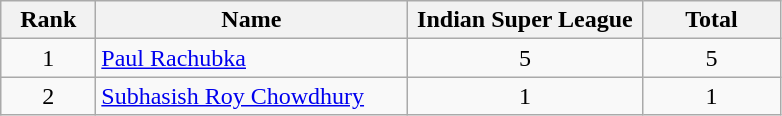<table class="wikitable" style="text-align: center;">
<tr>
<th style="width:56px;">Rank</th>
<th style="width:200px;">Name</th>
<th style="width:150px;">Indian Super League</th>
<th style="width:84px;">Total</th>
</tr>
<tr>
<td>1</td>
<td align=left> <a href='#'>Paul Rachubka</a></td>
<td>5</td>
<td>5</td>
</tr>
<tr>
<td>2</td>
<td align=left> <a href='#'>Subhasish Roy Chowdhury</a></td>
<td>1</td>
<td>1</td>
</tr>
</table>
